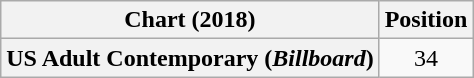<table class="wikitable plainrowheaders" style="text-align:center">
<tr>
<th scope="col">Chart (2018)</th>
<th scope="col">Position</th>
</tr>
<tr>
<th scope="row">US Adult Contemporary (<em>Billboard</em>)</th>
<td>34</td>
</tr>
</table>
